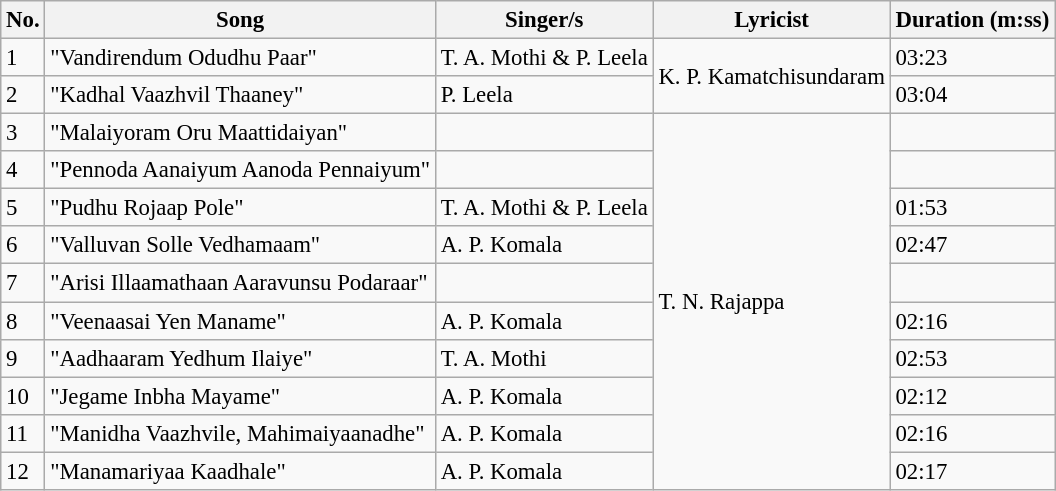<table class="wikitable" style="font-size:95%;">
<tr>
<th>No.</th>
<th>Song</th>
<th>Singer/s</th>
<th>Lyricist</th>
<th>Duration (m:ss)</th>
</tr>
<tr>
<td>1</td>
<td>"Vandirendum Odudhu Paar"</td>
<td>T. A. Mothi & P. Leela</td>
<td rowspan=2>K. P. Kamatchisundaram</td>
<td>03:23</td>
</tr>
<tr>
<td>2</td>
<td>"Kadhal Vaazhvil Thaaney"</td>
<td>P. Leela</td>
<td>03:04</td>
</tr>
<tr>
<td>3</td>
<td>"Malaiyoram Oru Maattidaiyan"</td>
<td></td>
<td rowspan=10>T. N. Rajappa</td>
<td></td>
</tr>
<tr>
<td>4</td>
<td>"Pennoda Aanaiyum Aanoda Pennaiyum"</td>
<td></td>
<td></td>
</tr>
<tr>
<td>5</td>
<td>"Pudhu Rojaap Pole"</td>
<td>T. A. Mothi & P. Leela</td>
<td>01:53</td>
</tr>
<tr>
<td>6</td>
<td>"Valluvan Solle Vedhamaam"</td>
<td>A. P. Komala</td>
<td>02:47</td>
</tr>
<tr>
<td>7</td>
<td>"Arisi Illaamathaan Aaravunsu Podaraar"</td>
<td></td>
<td></td>
</tr>
<tr>
<td>8</td>
<td>"Veenaasai Yen Maname"</td>
<td>A. P. Komala</td>
<td>02:16</td>
</tr>
<tr>
<td>9</td>
<td>"Aadhaaram Yedhum Ilaiye"</td>
<td>T. A. Mothi</td>
<td>02:53</td>
</tr>
<tr>
<td>10</td>
<td>"Jegame Inbha Mayame"</td>
<td>A. P. Komala</td>
<td>02:12</td>
</tr>
<tr>
<td>11</td>
<td>"Manidha Vaazhvile, Mahimaiyaanadhe"</td>
<td>A. P. Komala</td>
<td>02:16</td>
</tr>
<tr>
<td>12</td>
<td>"Manamariyaa Kaadhale"</td>
<td>A. P. Komala</td>
<td>02:17</td>
</tr>
</table>
